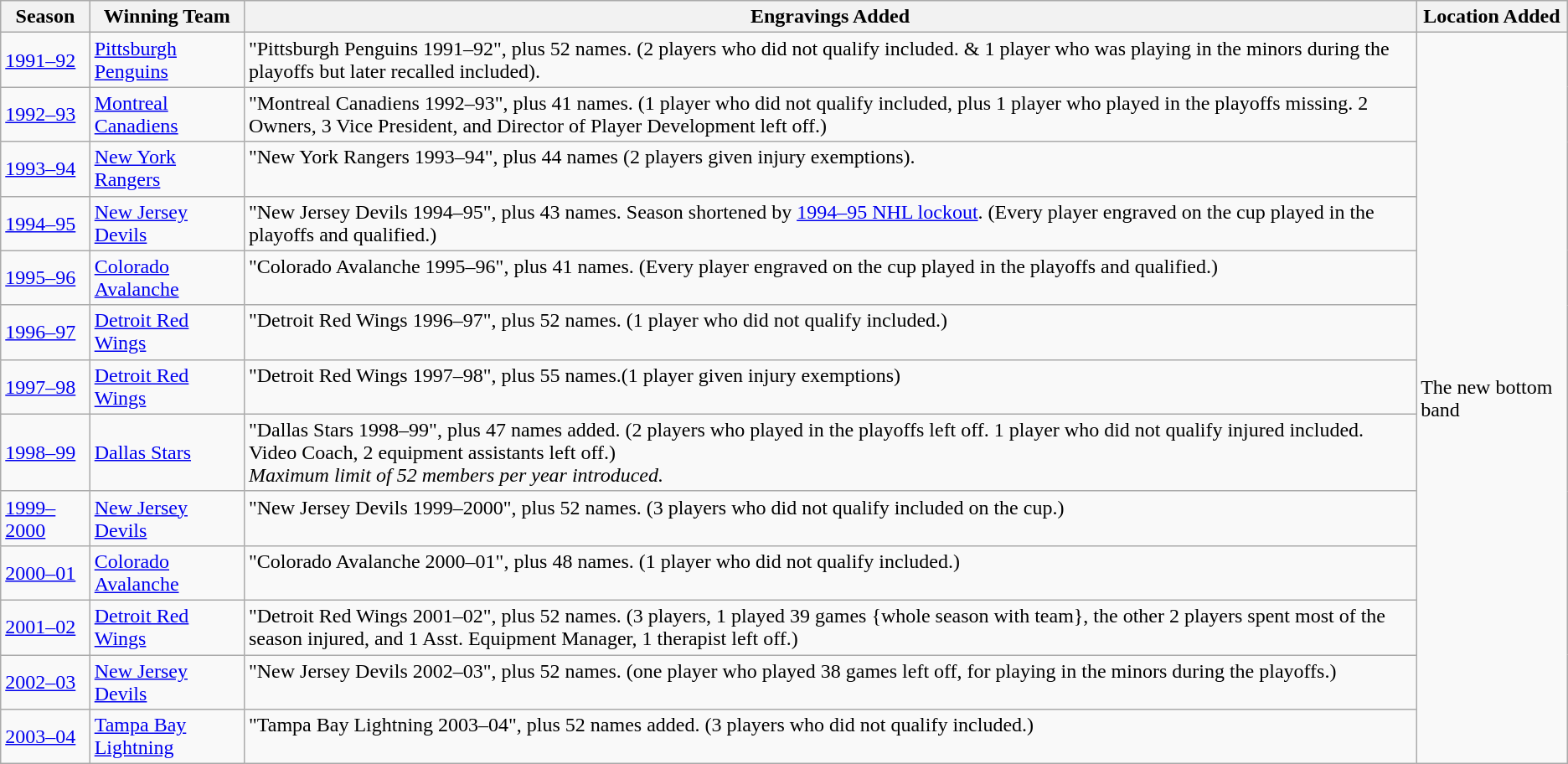<table class="wikitable">
<tr>
<th>Season</th>
<th>Winning Team</th>
<th>Engravings Added</th>
<th>Location Added</th>
</tr>
<tr>
<td><a href='#'>1991–92</a></td>
<td><a href='#'>Pittsburgh Penguins</a></td>
<td valign="top">"Pittsburgh Penguins 1991–92", plus 52 names. (2 players who did not qualify included. & 1 player who was playing in the minors during the playoffs but later recalled included).</td>
<td rowspan="13">The new bottom band</td>
</tr>
<tr>
<td><a href='#'>1992–93</a></td>
<td><a href='#'>Montreal Canadiens</a></td>
<td valign="top">"Montreal Canadiens 1992–93", plus 41 names. (1 player who did not qualify included, plus 1 player who played in the playoffs missing. 2 Owners, 3 Vice President, and Director of Player Development left off.)</td>
</tr>
<tr>
<td><a href='#'>1993–94</a></td>
<td><a href='#'>New York Rangers</a></td>
<td valign="top">"New York Rangers 1993–94", plus 44 names (2 players given injury exemptions).</td>
</tr>
<tr>
<td><a href='#'>1994–95</a></td>
<td><a href='#'>New Jersey Devils</a></td>
<td valign="top">"New Jersey Devils 1994–95", plus 43 names. Season shortened by <a href='#'>1994–95 NHL lockout</a>. (Every player engraved on the cup played in the playoffs and qualified.)</td>
</tr>
<tr>
<td><a href='#'>1995–96</a></td>
<td><a href='#'>Colorado Avalanche</a></td>
<td valign="top">"Colorado Avalanche 1995–96", plus 41 names. (Every player engraved on the cup played in the playoffs and qualified.)</td>
</tr>
<tr>
<td><a href='#'>1996–97</a></td>
<td><a href='#'>Detroit Red Wings</a></td>
<td valign="top">"Detroit Red Wings 1996–97", plus 52 names. (1 player who did not qualify included.)</td>
</tr>
<tr>
<td><a href='#'>1997–98</a></td>
<td><a href='#'>Detroit Red Wings</a></td>
<td valign="top">"Detroit Red Wings 1997–98", plus 55 names.(1 player given injury exemptions)</td>
</tr>
<tr>
<td><a href='#'>1998–99</a></td>
<td><a href='#'>Dallas Stars</a></td>
<td valign="top">"Dallas Stars 1998–99", plus 47 names added. (2 players who played in the playoffs left off. 1 player who did not qualify injured included. Video Coach, 2 equipment assistants left off.)<br><em>Maximum limit of 52 members per year introduced.</em></td>
</tr>
<tr>
<td><a href='#'>1999–2000</a></td>
<td><a href='#'>New Jersey Devils</a></td>
<td valign="top">"New Jersey Devils 1999–2000", plus 52 names. (3 players who did not qualify included on the cup.)</td>
</tr>
<tr>
<td><a href='#'>2000–01</a></td>
<td><a href='#'>Colorado Avalanche</a></td>
<td valign="top">"Colorado Avalanche 2000–01", plus 48 names. (1 player who did not qualify included.)</td>
</tr>
<tr>
<td><a href='#'>2001–02</a></td>
<td><a href='#'>Detroit Red Wings</a></td>
<td valign="top">"Detroit Red Wings 2001–02", plus 52 names. (3 players, 1 played 39 games {whole season with team}, the other 2 players spent most of the season injured, and 1 Asst. Equipment Manager, 1 therapist left off.)</td>
</tr>
<tr>
<td><a href='#'>2002–03</a></td>
<td><a href='#'>New Jersey Devils</a></td>
<td valign="top">"New Jersey Devils 2002–03", plus 52 names. (one player who played 38 games left off, for playing in the minors during the playoffs.)</td>
</tr>
<tr>
<td><a href='#'>2003–04</a></td>
<td><a href='#'>Tampa Bay Lightning</a></td>
<td valign="top">"Tampa Bay Lightning 2003–04", plus 52 names added. (3 players who did not qualify included.)</td>
</tr>
</table>
